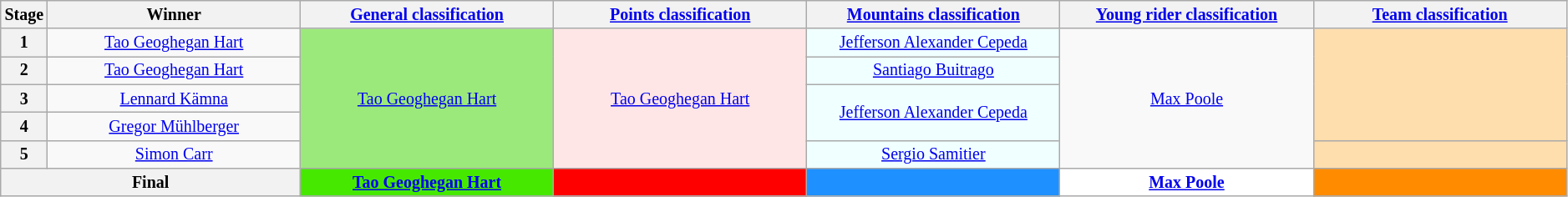<table class="wikitable" style="text-align: center; font-size:smaller;">
<tr>
<th width="1%">Stage</th>
<th width="16.5%">Winner</th>
<th width="16.5%"><a href='#'>General classification</a><br></th>
<th width="16.5%"><a href='#'>Points classification</a><br></th>
<th width="16.5%"><a href='#'>Mountains classification</a><br></th>
<th width="16.5%"><a href='#'>Young rider classification</a><br></th>
<th width="16.5%"><a href='#'>Team classification</a></th>
</tr>
<tr>
<th>1</th>
<td><a href='#'>Tao Geoghegan Hart</a></td>
<td style="background:#9CE97B;" rowspan=5><a href='#'>Tao Geoghegan Hart</a></td>
<td style="background:#FFE6E6;" rowspan=5><a href='#'>Tao Geoghegan Hart</a></td>
<td style="background:azure;"><a href='#'>Jefferson Alexander Cepeda</a></td>
<td style="background:offwhite;" rowspan=5><a href='#'>Max Poole</a></td>
<td style="background:navajowhite;" rowspan=4></td>
</tr>
<tr>
<th>2</th>
<td><a href='#'>Tao Geoghegan Hart</a></td>
<td style="background:azure;"><a href='#'>Santiago Buitrago</a></td>
</tr>
<tr>
<th>3</th>
<td><a href='#'>Lennard Kämna</a></td>
<td style="background:azure;" rowspan=2><a href='#'>Jefferson Alexander Cepeda</a></td>
</tr>
<tr>
<th>4</th>
<td><a href='#'>Gregor Mühlberger</a></td>
</tr>
<tr>
<th>5</th>
<td><a href='#'>Simon Carr</a></td>
<td style="background:azure;"><a href='#'>Sergio Samitier</a></td>
<td style="background:navajowhite;"></td>
</tr>
<tr>
<th colspan="2">Final</th>
<th style="background:#46E800;"><a href='#'>Tao Geoghegan Hart</a></th>
<th style="background:#f00;"></th>
<th style="background:dodgerblue;"></th>
<th style="background:white;"><a href='#'>Max Poole</a></th>
<th style="background:#FF8C00;"></th>
</tr>
</table>
